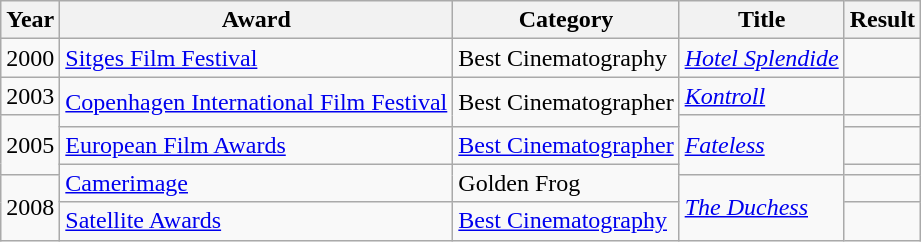<table class="wikitable">
<tr>
<th>Year</th>
<th>Award</th>
<th>Category</th>
<th>Title</th>
<th>Result</th>
</tr>
<tr>
<td>2000</td>
<td><a href='#'>Sitges Film Festival</a></td>
<td>Best Cinematography</td>
<td><em><a href='#'>Hotel Splendide</a></em></td>
<td></td>
</tr>
<tr>
<td>2003</td>
<td rowspan=2><a href='#'>Copenhagen International Film Festival</a></td>
<td rowspan=2>Best Cinematographer</td>
<td><em><a href='#'>Kontroll</a></em></td>
<td></td>
</tr>
<tr>
<td rowspan=3>2005</td>
<td rowspan=3><em><a href='#'>Fateless</a></em></td>
<td></td>
</tr>
<tr>
<td><a href='#'>European Film Awards</a></td>
<td><a href='#'>Best Cinematographer</a></td>
<td></td>
</tr>
<tr>
<td rowspan=2><a href='#'>Camerimage</a></td>
<td rowspan=2>Golden Frog</td>
<td></td>
</tr>
<tr>
<td rowspan=2>2008</td>
<td rowspan=2><em><a href='#'>The Duchess</a></em></td>
<td></td>
</tr>
<tr>
<td><a href='#'>Satellite Awards</a></td>
<td><a href='#'>Best Cinematography</a></td>
<td></td>
</tr>
</table>
